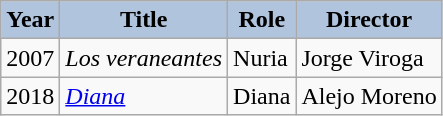<table class="wikitable">
<tr>
<th style="background:#B0C4DE;">Year</th>
<th style="background:#B0C4DE;">Title</th>
<th style="background:#B0C4DE;">Role</th>
<th style="background:#B0C4DE;">Director</th>
</tr>
<tr>
<td>2007</td>
<td><em>Los veraneantes</em></td>
<td>Nuria</td>
<td>Jorge Viroga</td>
</tr>
<tr>
<td>2018</td>
<td><em><a href='#'>Diana</a></em></td>
<td>Diana</td>
<td>Alejo Moreno</td>
</tr>
</table>
